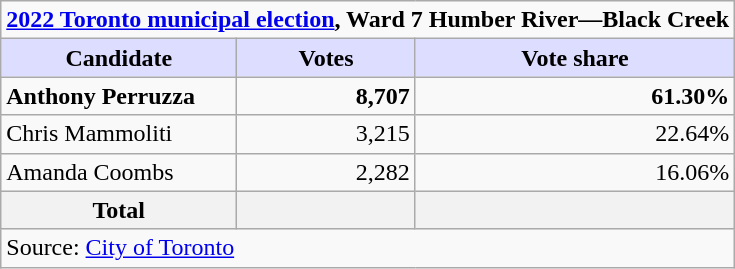<table class="wikitable plainrowheaders">
<tr>
<td colspan="3"><strong><a href='#'>2022 Toronto municipal election</a>, Ward 7 Humber River—Black Creek</strong></td>
</tr>
<tr>
<th scope="col" style="background:#ddf; width:150px;">Candidate</th>
<th scope="col" style="background:#ddf;">Votes</th>
<th scope="col" style="background:#ddf;">Vote share</th>
</tr>
<tr>
<td scope="row"><strong>Anthony Perruzza</strong></td>
<td align="right"><strong>8,707</strong></td>
<td align="right"><strong>61.30%</strong></td>
</tr>
<tr>
<td scope="row">Chris Mammoliti</td>
<td align="right">3,215</td>
<td align="right">22.64%</td>
</tr>
<tr>
<td scope="row">Amanda Coombs</td>
<td align="right">2,282</td>
<td align="right">16.06%</td>
</tr>
<tr>
<th scope="row">Total</th>
<th align="right"></th>
<th align="right"></th>
</tr>
<tr>
<td colspan="3">Source: <a href='#'>City of Toronto</a></td>
</tr>
</table>
